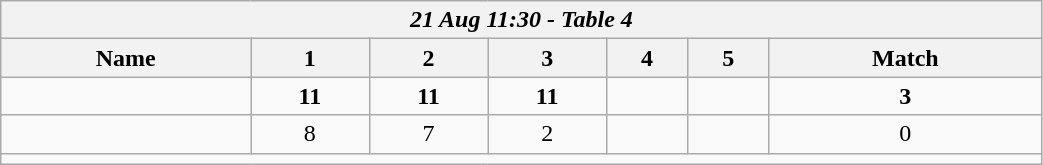<table class=wikitable style="text-align:center; width: 55%">
<tr>
<th colspan=17><em>21 Aug 11:30 - Table 4</em></th>
</tr>
<tr>
<th>Name</th>
<th>1</th>
<th>2</th>
<th>3</th>
<th>4</th>
<th>5</th>
<th>Match</th>
</tr>
<tr>
<td style="text-align:left;"><strong></strong></td>
<td><strong>11</strong></td>
<td><strong>11</strong></td>
<td><strong>11</strong></td>
<td></td>
<td></td>
<td><strong>3</strong></td>
</tr>
<tr>
<td style="text-align:left;"></td>
<td>8</td>
<td>7</td>
<td>2</td>
<td></td>
<td></td>
<td>0</td>
</tr>
<tr>
<td colspan=17></td>
</tr>
</table>
